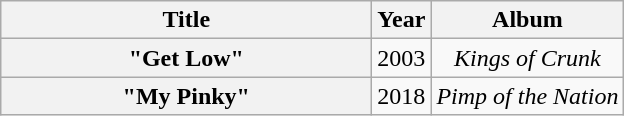<table class="wikitable plainrowheaders" style="text-align:center;">
<tr>
<th scope="col" style="width:15em;">Title</th>
<th scope="col">Year</th>
<th scope="col">Album</th>
</tr>
<tr>
<th scope="row">"Get Low"<br></th>
<td>2003</td>
<td rowspan="1"><em>Kings of Crunk</em></td>
</tr>
<tr>
<th scope="row">"My Pinky"<br></th>
<td>2018</td>
<td rowspan="1"><em>Pimp of the Nation</em></td>
</tr>
</table>
